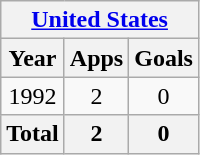<table class="wikitable" style="text-align:center">
<tr>
<th colspan=3><a href='#'>United States</a></th>
</tr>
<tr>
<th>Year</th>
<th>Apps</th>
<th>Goals</th>
</tr>
<tr>
<td>1992</td>
<td>2</td>
<td>0</td>
</tr>
<tr>
<th>Total</th>
<th>2</th>
<th>0</th>
</tr>
</table>
